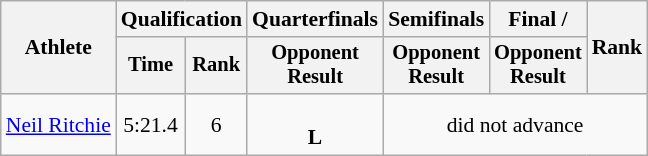<table class="wikitable" style="font-size:90%;text-align:center;">
<tr>
<th rowspan=2>Athlete</th>
<th colspan=2>Qualification</th>
<th>Quarterfinals</th>
<th>Semifinals</th>
<th>Final / </th>
<th rowspan=2>Rank</th>
</tr>
<tr style="font-size:95%">
<th>Time</th>
<th>Rank</th>
<th>Opponent<br>Result</th>
<th>Opponent<br>Result</th>
<th>Opponent<br>Result</th>
</tr>
<tr>
<td style="text-align:left;"><a href='#'>Neil Ritchie</a></td>
<td>5:21.4</td>
<td>6</td>
<td><br><strong>L</strong></td>
<td colspan=3>did not advance</td>
</tr>
</table>
